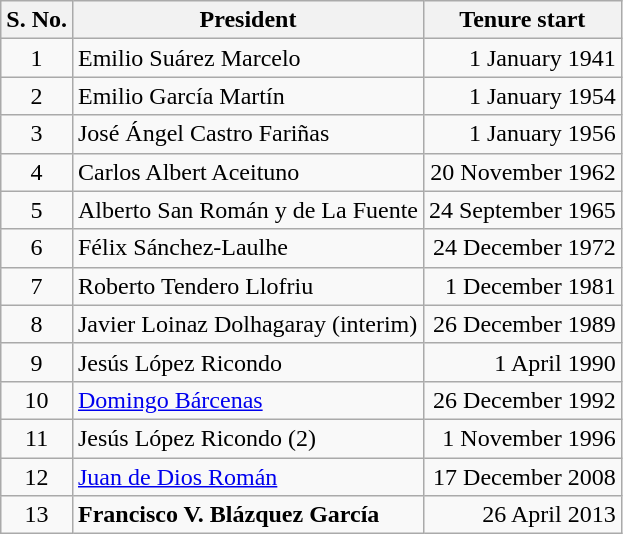<table class="wikitable">
<tr />
<th>S. No.</th>
<th>President</th>
<th>Tenure start</th>
</tr>
<tr>
<td align=center>1</td>
<td>Emilio Suárez Marcelo</td>
<td align="right">1 January 1941</td>
</tr>
<tr>
<td align=center>2</td>
<td>Emilio García Martín</td>
<td align="right">1 January 1954</td>
</tr>
<tr>
<td align=center>3</td>
<td>José Ángel Castro Fariñas</td>
<td align="right">1 January 1956</td>
</tr>
<tr>
<td align=center>4</td>
<td>Carlos Albert Aceituno</td>
<td align="right">20 November 1962</td>
</tr>
<tr>
<td align=center>5</td>
<td>Alberto San Román y de La Fuente</td>
<td align="right">24 September 1965</td>
</tr>
<tr>
<td align=center>6</td>
<td>Félix Sánchez-Laulhe</td>
<td align="right">24 December 1972</td>
</tr>
<tr>
<td align=center>7</td>
<td>Roberto Tendero Llofriu</td>
<td align="right">1 December 1981</td>
</tr>
<tr>
<td align=center>8</td>
<td>Javier Loinaz Dolhagaray (interim)</td>
<td align="right">26 December 1989</td>
</tr>
<tr>
<td align=center>9</td>
<td>Jesús López Ricondo</td>
<td align="right">1 April 1990</td>
</tr>
<tr>
<td align=center>10</td>
<td><a href='#'>Domingo Bárcenas</a></td>
<td align="right">26 December 1992</td>
</tr>
<tr>
<td align=center>11</td>
<td>Jesús López Ricondo (2)</td>
<td align="right">1 November 1996</td>
</tr>
<tr>
<td align=center>12</td>
<td><a href='#'>Juan de Dios Román</a></td>
<td align="right">17 December 2008</td>
</tr>
<tr>
<td align=center>13</td>
<td><strong>Francisco V. Blázquez García</strong></td>
<td align="right">26 April 2013</td>
</tr>
</table>
